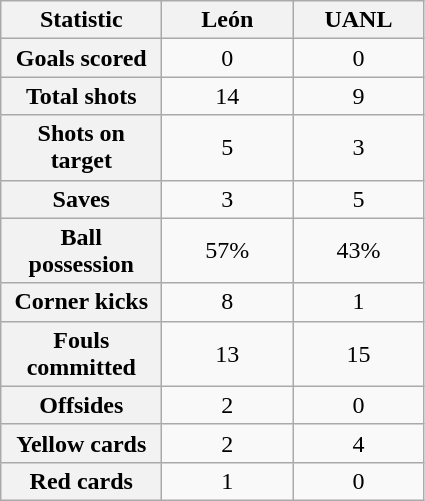<table class="wikitable plainrowheaders" style="text-align:center">
<tr>
<th scope="col" style="width:100px">Statistic</th>
<th scope="col" style="width:80px">León</th>
<th scope="col" style="width:80px">UANL</th>
</tr>
<tr>
<th scope=row>Goals scored</th>
<td>0</td>
<td>0</td>
</tr>
<tr>
<th scope=row>Total shots</th>
<td>14</td>
<td>9</td>
</tr>
<tr>
<th scope=row>Shots on target</th>
<td>5</td>
<td>3</td>
</tr>
<tr>
<th scope=row>Saves</th>
<td>3</td>
<td>5</td>
</tr>
<tr>
<th scope=row>Ball possession</th>
<td>57%</td>
<td>43%</td>
</tr>
<tr>
<th scope=row>Corner kicks</th>
<td>8</td>
<td>1</td>
</tr>
<tr>
<th scope=row>Fouls committed</th>
<td>13</td>
<td>15</td>
</tr>
<tr>
<th scope=row>Offsides</th>
<td>2</td>
<td>0</td>
</tr>
<tr>
<th scope=row>Yellow cards</th>
<td>2</td>
<td>4</td>
</tr>
<tr>
<th scope=row>Red cards</th>
<td>1</td>
<td>0</td>
</tr>
</table>
